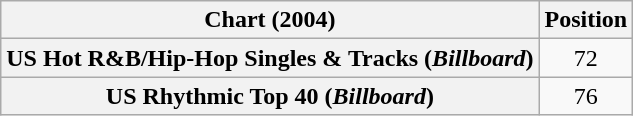<table class="wikitable plainrowheaders" style="text-align:center">
<tr>
<th scope="col">Chart (2004)</th>
<th scope="col">Position</th>
</tr>
<tr>
<th scope="row">US Hot R&B/Hip-Hop Singles & Tracks (<em>Billboard</em>)</th>
<td>72</td>
</tr>
<tr>
<th scope="row">US Rhythmic Top 40 (<em>Billboard</em>)</th>
<td>76</td>
</tr>
</table>
